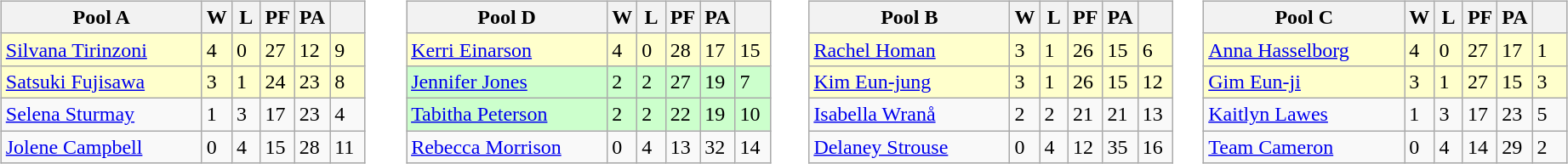<table table>
<tr>
<td valign=top width=10%><br><table class=wikitable>
<tr>
<th width=150>Pool A</th>
<th width=15>W</th>
<th width=15>L</th>
<th width=15>PF</th>
<th width=15>PA</th>
<th width=20></th>
</tr>
<tr bgcolor=#ffffcc>
<td> <a href='#'>Silvana Tirinzoni</a></td>
<td>4</td>
<td>0</td>
<td>27</td>
<td>12</td>
<td>9</td>
</tr>
<tr bgcolor=#ffffcc>
<td> <a href='#'>Satsuki Fujisawa</a></td>
<td>3</td>
<td>1</td>
<td>24</td>
<td>23</td>
<td>8</td>
</tr>
<tr>
<td> <a href='#'>Selena Sturmay</a></td>
<td>1</td>
<td>3</td>
<td>17</td>
<td>23</td>
<td>4</td>
</tr>
<tr>
<td> <a href='#'>Jolene Campbell</a></td>
<td>0</td>
<td>4</td>
<td>15</td>
<td>28</td>
<td>11</td>
</tr>
</table>
</td>
<td valign=top width=10%><br><table class=wikitable>
<tr>
<th width=150>Pool D</th>
<th width=15>W</th>
<th width=15>L</th>
<th width=15>PF</th>
<th width=15>PA</th>
<th width=20></th>
</tr>
<tr bgcolor=#ffffcc>
<td> <a href='#'>Kerri Einarson</a></td>
<td>4</td>
<td>0</td>
<td>28</td>
<td>17</td>
<td>15</td>
</tr>
<tr bgcolor=#ccffcc>
<td> <a href='#'>Jennifer Jones</a></td>
<td>2</td>
<td>2</td>
<td>27</td>
<td>19</td>
<td>7</td>
</tr>
<tr bgcolor=#ccffcc>
<td> <a href='#'>Tabitha Peterson</a></td>
<td>2</td>
<td>2</td>
<td>22</td>
<td>19</td>
<td>10</td>
</tr>
<tr>
<td> <a href='#'>Rebecca Morrison</a></td>
<td>0</td>
<td>4</td>
<td>13</td>
<td>32</td>
<td>14</td>
</tr>
</table>
</td>
<td valign=top width=10%><br><table class=wikitable>
<tr>
<th width=150>Pool B</th>
<th width=15>W</th>
<th width=15>L</th>
<th width=15>PF</th>
<th width=15>PA</th>
<th width=20></th>
</tr>
<tr bgcolor=#ffffcc>
<td> <a href='#'>Rachel Homan</a></td>
<td>3</td>
<td>1</td>
<td>26</td>
<td>15</td>
<td>6</td>
</tr>
<tr bgcolor=#ffffcc>
<td> <a href='#'>Kim Eun-jung</a></td>
<td>3</td>
<td>1</td>
<td>26</td>
<td>15</td>
<td>12</td>
</tr>
<tr>
<td> <a href='#'>Isabella Wranå</a></td>
<td>2</td>
<td>2</td>
<td>21</td>
<td>21</td>
<td>13</td>
</tr>
<tr>
<td> <a href='#'>Delaney Strouse</a></td>
<td>0</td>
<td>4</td>
<td>12</td>
<td>35</td>
<td>16</td>
</tr>
</table>
</td>
<td valign=top width=10%><br><table class=wikitable>
<tr>
<th width=150>Pool C</th>
<th width=15>W</th>
<th width=15>L</th>
<th width=15>PF</th>
<th width=15>PA</th>
<th width=20></th>
</tr>
<tr bgcolor=#ffffcc>
<td> <a href='#'>Anna Hasselborg</a></td>
<td>4</td>
<td>0</td>
<td>27</td>
<td>17</td>
<td>1</td>
</tr>
<tr bgcolor=#ffffcc>
<td> <a href='#'>Gim Eun-ji</a></td>
<td>3</td>
<td>1</td>
<td>27</td>
<td>15</td>
<td>3</td>
</tr>
<tr>
<td> <a href='#'>Kaitlyn Lawes</a></td>
<td>1</td>
<td>3</td>
<td>17</td>
<td>23</td>
<td>5</td>
</tr>
<tr>
<td> <a href='#'>Team Cameron</a></td>
<td>0</td>
<td>4</td>
<td>14</td>
<td>29</td>
<td>2</td>
</tr>
</table>
</td>
</tr>
</table>
